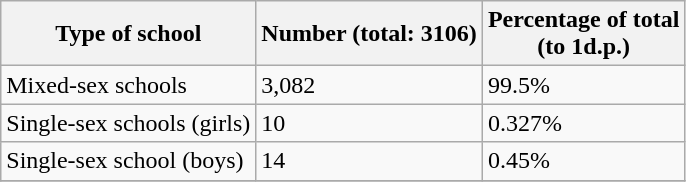<table class="wikitable">
<tr>
<th>Type of school</th>
<th>Number (total: 3106)</th>
<th>Percentage of total <br> (to 1d.p.) </th>
</tr>
<tr>
<td>Mixed-sex schools</td>
<td>3,082</td>
<td>99.5%</td>
</tr>
<tr>
<td>Single-sex schools (girls)</td>
<td>10</td>
<td>0.327%</td>
</tr>
<tr>
<td>Single-sex school (boys)</td>
<td>14</td>
<td>0.45%</td>
</tr>
<tr>
</tr>
</table>
